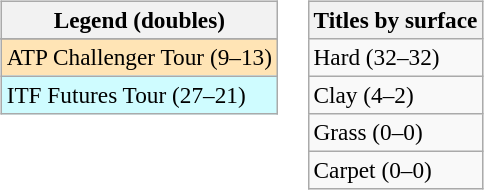<table>
<tr valign=top>
<td><br><table class=wikitable style=font-size:97%>
<tr>
<th>Legend (doubles)</th>
</tr>
<tr bgcolor=e5d1cb>
</tr>
<tr bgcolor=moccasin>
<td>ATP Challenger Tour (9–13)</td>
</tr>
<tr bgcolor=cffcff>
<td>ITF Futures Tour (27–21)</td>
</tr>
</table>
</td>
<td><br><table class=wikitable style=font-size:97%>
<tr>
<th>Titles by surface</th>
</tr>
<tr>
<td>Hard (32–32)</td>
</tr>
<tr>
<td>Clay (4–2)</td>
</tr>
<tr>
<td>Grass (0–0)</td>
</tr>
<tr>
<td>Carpet (0–0)</td>
</tr>
</table>
</td>
</tr>
</table>
